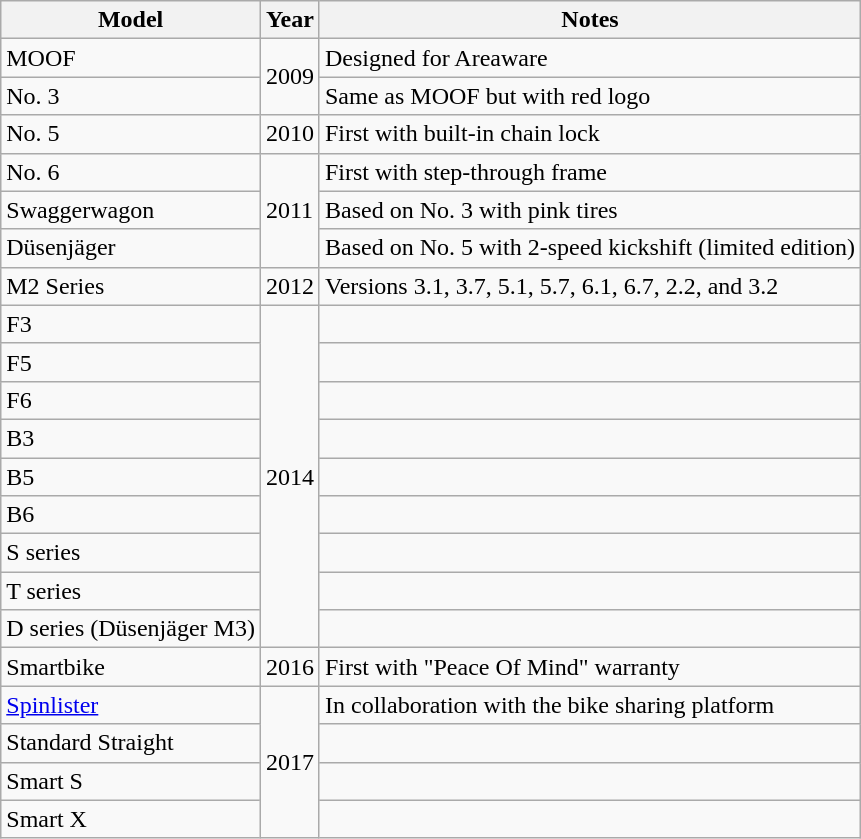<table class="wikitable">
<tr>
<th>Model</th>
<th>Year</th>
<th>Notes</th>
</tr>
<tr>
<td>MOOF</td>
<td rowspan=2>2009</td>
<td>Designed for Areaware</td>
</tr>
<tr>
<td>No. 3</td>
<td>Same as MOOF but with red logo</td>
</tr>
<tr>
<td>No. 5</td>
<td>2010</td>
<td>First with built-in chain lock</td>
</tr>
<tr>
<td>No. 6</td>
<td rowspan=3>2011</td>
<td>First with step-through frame</td>
</tr>
<tr>
<td>Swaggerwagon</td>
<td>Based on No. 3 with pink tires</td>
</tr>
<tr>
<td>Düsenjäger</td>
<td>Based on No. 5 with 2-speed kickshift (limited edition)</td>
</tr>
<tr>
<td>M2 Series</td>
<td>2012</td>
<td>Versions 3.1, 3.7, 5.1, 5.7, 6.1, 6.7, 2.2, and 3.2</td>
</tr>
<tr>
<td>F3</td>
<td rowspan=9>2014</td>
<td></td>
</tr>
<tr>
<td>F5</td>
<td></td>
</tr>
<tr>
<td>F6</td>
<td></td>
</tr>
<tr>
<td>B3</td>
<td></td>
</tr>
<tr>
<td>B5</td>
<td></td>
</tr>
<tr>
<td>B6</td>
<td></td>
</tr>
<tr>
<td>S series</td>
<td></td>
</tr>
<tr>
<td>T series</td>
<td></td>
</tr>
<tr>
<td>D series (Düsenjäger M3)</td>
<td></td>
</tr>
<tr>
<td>Smartbike</td>
<td>2016</td>
<td>First with "Peace Of Mind" warranty</td>
</tr>
<tr>
<td><a href='#'>Spinlister</a></td>
<td rowspan=4>2017</td>
<td>In collaboration with the bike sharing platform</td>
</tr>
<tr>
<td>Standard Straight</td>
<td></td>
</tr>
<tr>
<td>Smart S</td>
<td></td>
</tr>
<tr>
<td>Smart X</td>
<td></td>
</tr>
</table>
